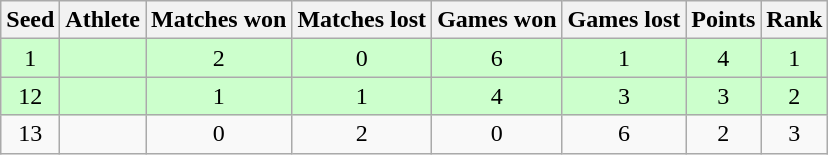<table class="wikitable">
<tr>
<th>Seed</th>
<th>Athlete</th>
<th>Matches won</th>
<th>Matches lost</th>
<th>Games won</th>
<th>Games lost</th>
<th>Points</th>
<th>Rank</th>
</tr>
<tr bgcolor="#ccffcc">
<td align="center">1</td>
<td></td>
<td align="center">2</td>
<td align="center">0</td>
<td align="center">6</td>
<td align="center">1</td>
<td align="center">4</td>
<td align="center">1</td>
</tr>
<tr bgcolor="#ccffcc">
<td align="center">12</td>
<td></td>
<td align="center">1</td>
<td align="center">1</td>
<td align="center">4</td>
<td align="center">3</td>
<td align="center">3</td>
<td align="center">2</td>
</tr>
<tr>
<td align="center">13</td>
<td></td>
<td align="center">0</td>
<td align="center">2</td>
<td align="center">0</td>
<td align="center">6</td>
<td align="center">2</td>
<td align="center">3</td>
</tr>
</table>
